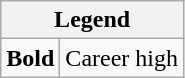<table class="wikitable mw-collapsible mw-collapsed">
<tr>
<th colspan="2">Legend</th>
</tr>
<tr>
<td><strong>Bold</strong></td>
<td>Career high</td>
</tr>
</table>
